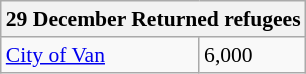<table class="wikitable" style="font-size:90%;border:0px;line-height:120%;">
<tr>
<th colspan=2>29 December Returned refugees</th>
</tr>
<tr>
<td><a href='#'>City of Van</a></td>
<td>6,000</td>
</tr>
</table>
